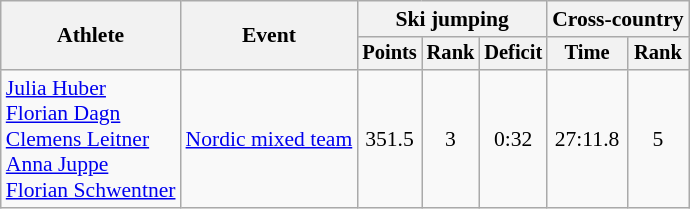<table class="wikitable" style="font-size:90%">
<tr>
<th rowspan="2">Athlete</th>
<th rowspan="2">Event</th>
<th colspan="3">Ski jumping</th>
<th colspan="2">Cross-country</th>
</tr>
<tr style="font-size:95%">
<th>Points</th>
<th>Rank</th>
<th>Deficit</th>
<th>Time</th>
<th>Rank</th>
</tr>
<tr align=center>
<td align=left><a href='#'>Julia Huber</a><br><a href='#'>Florian Dagn</a><br><a href='#'>Clemens Leitner</a><br><a href='#'>Anna Juppe</a><br><a href='#'>Florian Schwentner</a></td>
<td align=left><a href='#'>Nordic mixed team</a></td>
<td>351.5</td>
<td>3</td>
<td>0:32</td>
<td>27:11.8</td>
<td>5</td>
</tr>
</table>
